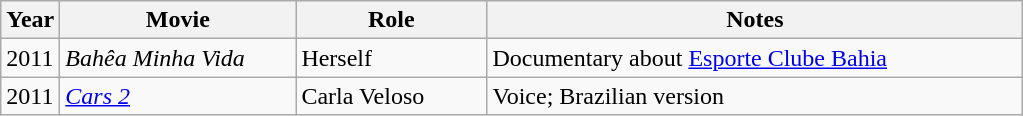<table class="wikitable sortable">
<tr>
<th>Year</th>
<th width="150">Movie</th>
<th width="120">Role</th>
<th width="350" class="unsortable">Notes</th>
</tr>
<tr>
<td>2011</td>
<td><em>Bahêa Minha Vida</em></td>
<td>Herself</td>
<td>Documentary about <a href='#'>Esporte Clube Bahia</a></td>
</tr>
<tr>
<td>2011</td>
<td><em><a href='#'>Cars 2</a></em></td>
<td>Carla Veloso</td>
<td>Voice; Brazilian version</td>
</tr>
</table>
